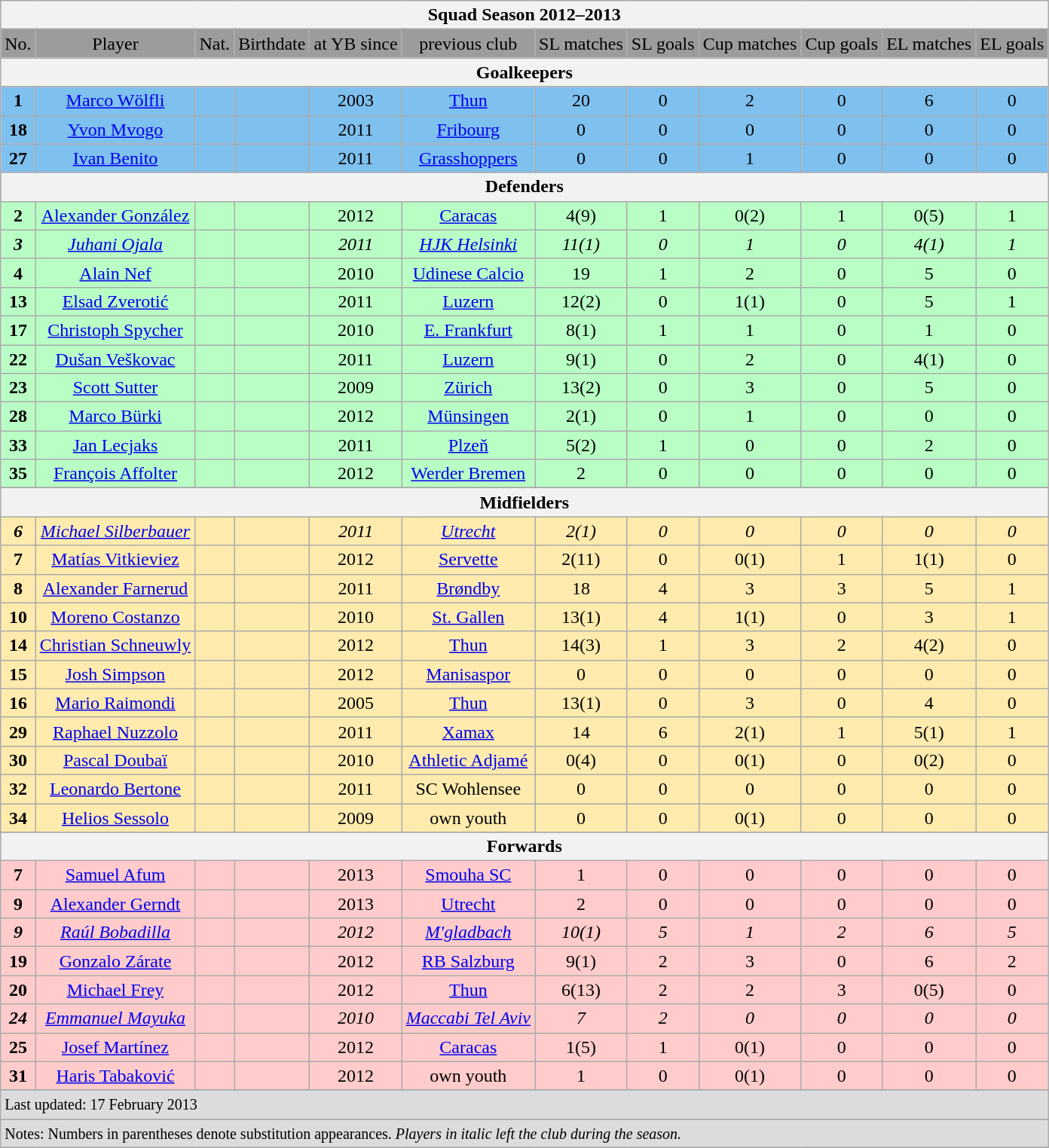<table class="wikitable">
<tr align="center" style="background:#DCDCDC">
<th colspan="12">Squad Season 2012–2013</th>
</tr>
<tr align="center" style="background:#9C9C9C">
<td>No.</td>
<td>Player</td>
<td>Nat.</td>
<td>Birthdate</td>
<td>at YB since</td>
<td>previous club</td>
<td>SL matches</td>
<td>SL goals</td>
<td>Cup matches</td>
<td>Cup goals</td>
<td>EL matches</td>
<td>EL goals</td>
</tr>
<tr align="center" style="background:#DCDCDC">
<th colspan="12">Goalkeepers</th>
</tr>
<tr align="center" style="background:#7EC0EE">
<td><strong>1</strong></td>
<td><a href='#'>Marco Wölfli</a></td>
<td></td>
<td></td>
<td>2003</td>
<td><a href='#'>Thun</a></td>
<td>20</td>
<td>0</td>
<td>2</td>
<td>0</td>
<td>6</td>
<td>0</td>
</tr>
<tr align="center" style="background:#7EC0EE">
<td><strong>18</strong></td>
<td><a href='#'>Yvon Mvogo</a></td>
<td></td>
<td></td>
<td>2011</td>
<td><a href='#'>Fribourg</a></td>
<td>0</td>
<td>0</td>
<td>0</td>
<td>0</td>
<td>0</td>
<td>0</td>
</tr>
<tr align="center" style="background:#7EC0EE">
<td><strong>27</strong></td>
<td><a href='#'>Ivan Benito</a></td>
<td></td>
<td></td>
<td>2011</td>
<td><a href='#'>Grasshoppers</a></td>
<td>0</td>
<td>0</td>
<td>1</td>
<td>0</td>
<td>0</td>
<td>0</td>
</tr>
<tr align="center" style="background:#7EC0EE">
<th colspan="12">Defenders</th>
</tr>
<tr align="center" style="background:#B9FFC5">
<td><strong>2</strong></td>
<td><a href='#'>Alexander González</a></td>
<td></td>
<td></td>
<td>2012</td>
<td><a href='#'>Caracas</a></td>
<td>4(9)</td>
<td>1</td>
<td>0(2)</td>
<td>1</td>
<td>0(5)</td>
<td>1</td>
</tr>
<tr align="center" style="background:#B9FFC5">
<td><strong><em>3</em></strong></td>
<td><em><a href='#'>Juhani Ojala</a></em></td>
<td><em></em></td>
<td><em></em></td>
<td><em>2011</em></td>
<td><em><a href='#'>HJK Helsinki</a></em></td>
<td><em>11(1)</em></td>
<td><em>0</em></td>
<td><em>1</em></td>
<td><em>0</em></td>
<td><em>4(1)</em></td>
<td><em>1</em></td>
</tr>
<tr align="center" style="background:#B9FFC5">
<td><strong>4</strong></td>
<td><a href='#'>Alain Nef</a></td>
<td></td>
<td></td>
<td>2010</td>
<td><a href='#'>Udinese Calcio</a></td>
<td>19</td>
<td>1</td>
<td>2</td>
<td>0</td>
<td>5</td>
<td>0</td>
</tr>
<tr align="center" style="background:#B9FFC5">
<td><strong>13</strong></td>
<td><a href='#'>Elsad Zverotić</a></td>
<td></td>
<td></td>
<td>2011</td>
<td><a href='#'>Luzern</a></td>
<td>12(2)</td>
<td>0</td>
<td>1(1)</td>
<td>0</td>
<td>5</td>
<td>1</td>
</tr>
<tr align="center" style="background:#B9FFC5">
<td><strong>17</strong></td>
<td><a href='#'>Christoph Spycher</a></td>
<td></td>
<td></td>
<td>2010</td>
<td><a href='#'>E. Frankfurt</a></td>
<td>8(1)</td>
<td>1</td>
<td>1</td>
<td>0</td>
<td>1</td>
<td>0</td>
</tr>
<tr align="center" style="background:#B9FFC5">
<td><strong>22</strong></td>
<td><a href='#'>Dušan Veškovac</a></td>
<td></td>
<td></td>
<td>2011</td>
<td><a href='#'>Luzern</a></td>
<td>9(1)</td>
<td>0</td>
<td>2</td>
<td>0</td>
<td>4(1)</td>
<td>0</td>
</tr>
<tr align="center" style="background:#B9FFC5">
<td><strong>23</strong></td>
<td><a href='#'>Scott Sutter</a></td>
<td></td>
<td></td>
<td>2009</td>
<td><a href='#'>Zürich</a></td>
<td>13(2)</td>
<td>0</td>
<td>3</td>
<td>0</td>
<td>5</td>
<td>0</td>
</tr>
<tr align="center" style="background:#B9FFC5">
<td><strong>28</strong></td>
<td><a href='#'>Marco Bürki</a></td>
<td></td>
<td></td>
<td>2012</td>
<td><a href='#'>Münsingen</a></td>
<td>2(1)</td>
<td>0</td>
<td>1</td>
<td>0</td>
<td>0</td>
<td>0</td>
</tr>
<tr align="center" style="background:#B9FFC5">
<td><strong>33</strong></td>
<td><a href='#'>Jan Lecjaks</a></td>
<td></td>
<td></td>
<td>2011</td>
<td><a href='#'>Plzeň</a></td>
<td>5(2)</td>
<td>1</td>
<td>0</td>
<td>0</td>
<td>2</td>
<td>0</td>
</tr>
<tr align="center" style="background:#B9FFC5">
<td><strong>35</strong></td>
<td><a href='#'>François Affolter</a></td>
<td></td>
<td></td>
<td>2012</td>
<td><a href='#'>Werder Bremen</a></td>
<td>2</td>
<td>0</td>
<td>0</td>
<td>0</td>
<td>0</td>
<td>0</td>
</tr>
<tr align="center" style="background:#B9FFC5">
</tr>
<tr align="center" style="background:#DCDCDC">
<th colspan="12">Midfielders</th>
</tr>
<tr align="center" style="background:#FFEBAD">
<td><strong><em>6</em></strong></td>
<td><em><a href='#'>Michael Silberbauer</a></em></td>
<td></td>
<td><em></em></td>
<td><em>2011</em></td>
<td><em><a href='#'>Utrecht</a></em></td>
<td><em>2(1)</em></td>
<td><em>0</em></td>
<td><em>0</em></td>
<td><em>0</em></td>
<td><em>0</em></td>
<td><em>0</em></td>
</tr>
<tr align="center" style="background:#FFEBAD">
<td><strong>7</strong></td>
<td><a href='#'>Matías Vitkieviez</a></td>
<td></td>
<td></td>
<td>2012</td>
<td><a href='#'>Servette</a></td>
<td>2(11)</td>
<td>0</td>
<td>0(1)</td>
<td>1</td>
<td>1(1)</td>
<td>0</td>
</tr>
<tr align="center" style="background:#FFEBAD">
<td><strong>8</strong></td>
<td><a href='#'>Alexander Farnerud</a></td>
<td></td>
<td></td>
<td>2011</td>
<td><a href='#'>Brøndby</a></td>
<td>18</td>
<td>4</td>
<td>3</td>
<td>3</td>
<td>5</td>
<td>1</td>
</tr>
<tr align="center" style="background:#FFEBAD">
<td><strong>10</strong></td>
<td><a href='#'>Moreno Costanzo</a></td>
<td></td>
<td></td>
<td>2010</td>
<td><a href='#'>St. Gallen</a></td>
<td>13(1)</td>
<td>4</td>
<td>1(1)</td>
<td>0</td>
<td>3</td>
<td>1</td>
</tr>
<tr align="center" style="background:#FFEBAD">
<td><strong>14</strong></td>
<td><a href='#'>Christian Schneuwly</a></td>
<td></td>
<td></td>
<td>2012</td>
<td><a href='#'>Thun</a></td>
<td>14(3)</td>
<td>1</td>
<td>3</td>
<td>2</td>
<td>4(2)</td>
<td>0</td>
</tr>
<tr align="center" style="background:#FFEBAD">
<td><strong>15</strong></td>
<td><a href='#'>Josh Simpson</a></td>
<td></td>
<td></td>
<td>2012</td>
<td><a href='#'>Manisaspor</a></td>
<td>0</td>
<td>0</td>
<td>0</td>
<td>0</td>
<td>0</td>
<td>0</td>
</tr>
<tr align="center" style="background:#FFEBAD">
<td><strong>16</strong></td>
<td><a href='#'>Mario Raimondi</a></td>
<td></td>
<td></td>
<td>2005</td>
<td><a href='#'>Thun</a></td>
<td>13(1)</td>
<td>0</td>
<td>3</td>
<td>0</td>
<td>4</td>
<td>0</td>
</tr>
<tr align="center" style="background:#FFEBAD">
<td><strong>29</strong></td>
<td><a href='#'>Raphael Nuzzolo</a></td>
<td></td>
<td></td>
<td>2011</td>
<td><a href='#'>Xamax</a></td>
<td>14</td>
<td>6</td>
<td>2(1)</td>
<td>1</td>
<td>5(1)</td>
<td>1</td>
</tr>
<tr align="center" style="background:#FFEBAD">
<td><strong>30</strong></td>
<td><a href='#'>Pascal Doubaï</a></td>
<td></td>
<td></td>
<td>2010</td>
<td><a href='#'>Athletic Adjamé</a></td>
<td>0(4)</td>
<td>0</td>
<td>0(1)</td>
<td>0</td>
<td>0(2)</td>
<td>0</td>
</tr>
<tr align="center" style="background:#FFEBAD">
<td><strong>32</strong></td>
<td><a href='#'>Leonardo Bertone</a></td>
<td></td>
<td></td>
<td>2011</td>
<td>SC Wohlensee</td>
<td>0</td>
<td>0</td>
<td>0</td>
<td>0</td>
<td>0</td>
<td>0</td>
</tr>
<tr align="center" style="background:#FFEBAD">
<td><strong>34</strong></td>
<td><a href='#'>Helios Sessolo</a></td>
<td></td>
<td></td>
<td>2009</td>
<td>own youth</td>
<td>0</td>
<td>0</td>
<td>0(1)</td>
<td>0</td>
<td>0</td>
<td>0</td>
</tr>
<tr align="center" style="background:#FFEBAD">
</tr>
<tr align="center" style="background:#DCDCDC">
<th colspan="12">Forwards</th>
</tr>
<tr align="center" style="background:#FFCBCB">
<td><strong> 7</strong></td>
<td><a href='#'>Samuel Afum</a></td>
<td></td>
<td></td>
<td>2013</td>
<td><a href='#'>Smouha SC</a></td>
<td>1</td>
<td>0</td>
<td>0</td>
<td>0</td>
<td>0</td>
<td>0</td>
</tr>
<tr align="center" style="background:#FFCBCB">
<td><strong> 9</strong></td>
<td><a href='#'>Alexander Gerndt</a></td>
<td></td>
<td></td>
<td>2013</td>
<td><a href='#'>Utrecht</a></td>
<td>2</td>
<td>0</td>
<td>0</td>
<td>0</td>
<td>0</td>
<td>0</td>
</tr>
<tr align="center" style="background:#FFCBCB">
<td><strong><em> 9</em></strong></td>
<td><em><a href='#'>Raúl Bobadilla</a></em></td>
<td><em></em></td>
<td><em></em></td>
<td><em>2012</em></td>
<td><em><a href='#'>M'gladbach</a></em></td>
<td><em>10(1)</em></td>
<td><em>5</em></td>
<td><em>1</em></td>
<td><em>2</em></td>
<td><em>6</em></td>
<td><em>5</em></td>
</tr>
<tr align="center" style="background:#FFCBCB">
<td><strong> 19</strong></td>
<td><a href='#'>Gonzalo Zárate</a></td>
<td></td>
<td></td>
<td>2012</td>
<td><a href='#'>RB Salzburg</a></td>
<td>9(1)</td>
<td>2</td>
<td>3</td>
<td>0</td>
<td>6</td>
<td>2</td>
</tr>
<tr align="center" style="background:#FFCBCB">
<td><strong> 20</strong></td>
<td><a href='#'>Michael Frey</a></td>
<td></td>
<td></td>
<td>2012</td>
<td><a href='#'>Thun</a></td>
<td>6(13)</td>
<td>2</td>
<td>2</td>
<td>3</td>
<td>0(5)</td>
<td>0</td>
</tr>
<tr align="center" style="background:#FFCBCB">
<td><strong><em> 24</em></strong></td>
<td><em><a href='#'>Emmanuel Mayuka</a></em></td>
<td><em></em></td>
<td><em></em></td>
<td><em>2010</em></td>
<td><em><a href='#'>Maccabi Tel Aviv</a></em></td>
<td><em>7</em></td>
<td><em>2</em></td>
<td><em>0</em></td>
<td><em>0</em></td>
<td><em>0</em></td>
<td><em>0</em></td>
</tr>
<tr align="center" style="background:#FFCBCB">
<td><strong> 25</strong></td>
<td><a href='#'>Josef Martínez</a></td>
<td></td>
<td></td>
<td>2012</td>
<td><a href='#'>Caracas</a></td>
<td>1(5)</td>
<td>1</td>
<td>0(1)</td>
<td>0</td>
<td>0</td>
<td>0</td>
</tr>
<tr align="center" style="background:#FFCBCB">
<td><strong> 31</strong></td>
<td><a href='#'>Haris Tabaković</a></td>
<td></td>
<td></td>
<td>2012</td>
<td>own youth</td>
<td>1</td>
<td>0</td>
<td>0(1)</td>
<td>0</td>
<td>0</td>
<td>0</td>
</tr>
<tr align="center" style="background:#FFCBCB">
</tr>
<tr align=left style="background:#DCDCDC">
<td colspan="12"><small>Last updated: 17 February 2013</small></td>
</tr>
<tr>
</tr>
<tr align=left style="background:#DCDCDC">
<td colspan="12"><small>Notes: Numbers in parentheses denote substitution appearances. <em>Players in italic left the club during the season.</em></small></td>
</tr>
<tr>
</tr>
</table>
